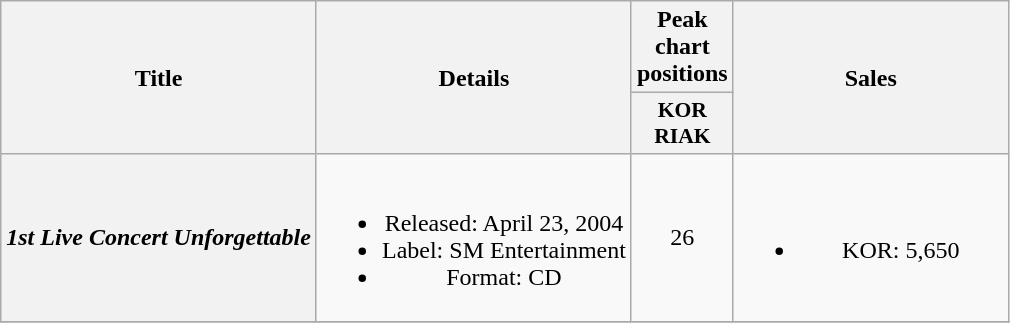<table class="wikitable plainrowheaders" style="text-align:center;">
<tr>
<th scope="col" rowspan="2">Title</th>
<th scope="col" rowspan="2">Details</th>
<th colspan="1">Peak chart positions</th>
<th scope="col" rowspan="2" style="width:11em;">Sales</th>
</tr>
<tr>
<th style="width:3em;font-size:90%">KOR<br>RIAK<br></th>
</tr>
<tr>
<th scope="row"><em>1st Live Concert Unforgettable</em></th>
<td><br><ul><li>Released: April 23, 2004</li><li>Label: SM Entertainment</li><li>Format: CD</li></ul></td>
<td>26</td>
<td><br><ul><li>KOR: 5,650</li></ul></td>
</tr>
<tr>
</tr>
</table>
